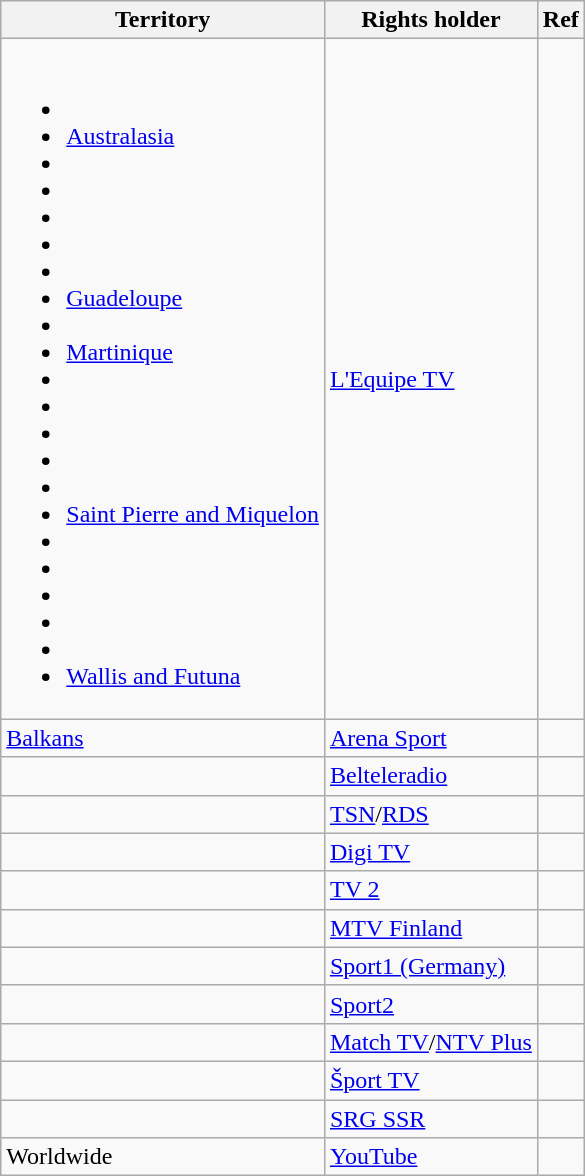<table class="wikitable">
<tr>
<th>Territory</th>
<th>Rights holder</th>
<th>Ref</th>
</tr>
<tr>
<td><br><ul><li></li><li> <a href='#'>Australasia</a></li><li></li><li></li><li></li><li></li><li></li><li> <a href='#'>Guadeloupe</a></li><li></li><li> <a href='#'>Martinique</a></li><li></li><li></li><li></li><li></li><li></li><li> <a href='#'>Saint Pierre and Miquelon</a></li><li></li><li></li><li></li><li></li><li></li><li> <a href='#'>Wallis and Futuna</a></li></ul></td>
<td><a href='#'>L'Equipe TV</a></td>
<td></td>
</tr>
<tr>
<td> <a href='#'>Balkans</a></td>
<td><a href='#'>Arena Sport</a></td>
<td></td>
</tr>
<tr>
<td></td>
<td><a href='#'>Belteleradio</a></td>
<td></td>
</tr>
<tr>
<td></td>
<td><a href='#'>TSN</a>/<a href='#'>RDS</a></td>
<td></td>
</tr>
<tr>
<td><br></td>
<td><a href='#'>Digi TV</a></td>
<td></td>
</tr>
<tr>
<td></td>
<td><a href='#'>TV 2</a></td>
<td></td>
</tr>
<tr>
<td></td>
<td><a href='#'>MTV Finland</a></td>
<td></td>
</tr>
<tr>
<td></td>
<td><a href='#'>Sport1 (Germany)</a></td>
<td></td>
</tr>
<tr>
<td></td>
<td><a href='#'>Sport2</a></td>
<td></td>
</tr>
<tr>
<td></td>
<td><a href='#'>Match TV</a>/<a href='#'>NTV Plus</a></td>
<td></td>
</tr>
<tr>
<td></td>
<td><a href='#'>Šport TV</a></td>
<td></td>
</tr>
<tr>
<td></td>
<td><a href='#'>SRG SSR</a></td>
<td></td>
</tr>
<tr>
<td> Worldwide</td>
<td><a href='#'>YouTube</a></td>
<td></td>
</tr>
</table>
